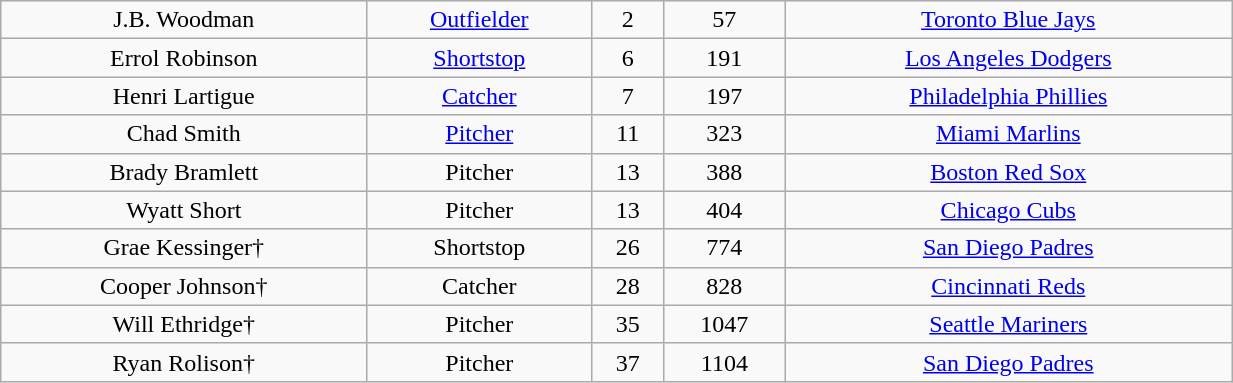<table class="wikitable" width="65%">
<tr align="center" bgcolor="">
<td>J.B. Woodman</td>
<td><a href='#'>Outfielder</a></td>
<td>2</td>
<td>57</td>
<td><a href='#'>Toronto Blue Jays</a></td>
</tr>
<tr align="center" bgcolor="">
<td>Errol Robinson</td>
<td><a href='#'>Shortstop</a></td>
<td>6</td>
<td>191</td>
<td><a href='#'>Los Angeles Dodgers</a></td>
</tr>
<tr align="center" bgcolor="">
<td>Henri Lartigue</td>
<td><a href='#'>Catcher</a></td>
<td>7</td>
<td>197</td>
<td><a href='#'>Philadelphia Phillies</a></td>
</tr>
<tr align="center" bgcolor="">
<td>Chad Smith</td>
<td><a href='#'>Pitcher</a></td>
<td>11</td>
<td>323</td>
<td><a href='#'>Miami Marlins</a></td>
</tr>
<tr align="center" bgcolor="">
<td>Brady Bramlett</td>
<td>Pitcher</td>
<td>13</td>
<td>388</td>
<td><a href='#'>Boston Red Sox</a></td>
</tr>
<tr align="center" bgcolor="">
<td>Wyatt Short</td>
<td>Pitcher</td>
<td>13</td>
<td>404</td>
<td><a href='#'>Chicago Cubs</a></td>
</tr>
<tr align="center" bgcolor="">
<td>Grae Kessinger†</td>
<td>Shortstop</td>
<td>26</td>
<td>774</td>
<td><a href='#'>San Diego Padres</a></td>
</tr>
<tr align="center" bgcolor="">
<td>Cooper Johnson†</td>
<td>Catcher</td>
<td>28</td>
<td>828</td>
<td><a href='#'>Cincinnati Reds</a></td>
</tr>
<tr align="center" bgcolor="">
<td>Will Ethridge†</td>
<td>Pitcher</td>
<td>35</td>
<td>1047</td>
<td><a href='#'>Seattle Mariners</a></td>
</tr>
<tr align="center" bgcolor="">
<td>Ryan Rolison†</td>
<td>Pitcher</td>
<td>37</td>
<td>1104</td>
<td><a href='#'>San Diego Padres</a></td>
</tr>
</table>
